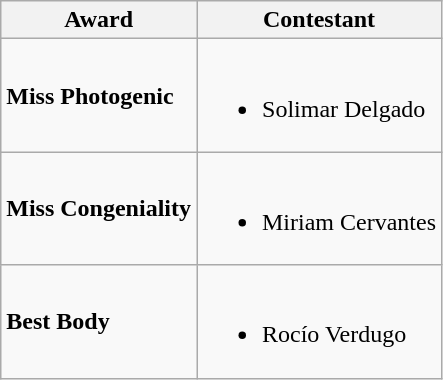<table class="wikitable">
<tr>
<th>Award</th>
<th>Contestant</th>
</tr>
<tr>
<td><strong>Miss Photogenic</strong></td>
<td><br><ul><li>Solimar Delgado</li></ul></td>
</tr>
<tr>
<td><strong>Miss Congeniality</strong></td>
<td><br><ul><li>Miriam Cervantes</li></ul></td>
</tr>
<tr>
<td><strong>Best Body</strong></td>
<td><br><ul><li>Rocío Verdugo</li></ul></td>
</tr>
</table>
